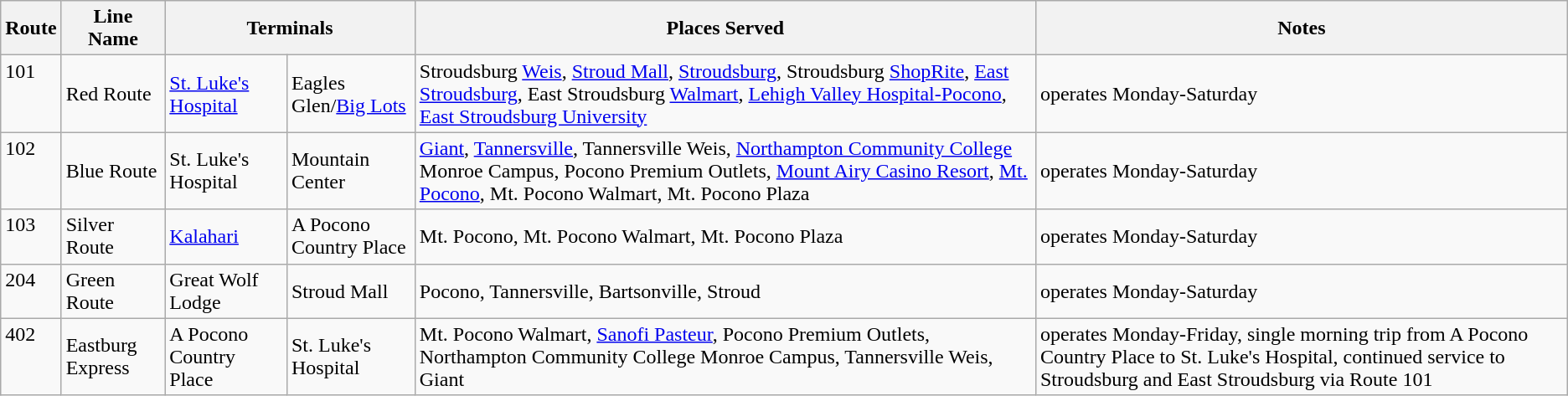<table class=wikitable>
<tr>
<th>Route</th>
<th>Line Name</th>
<th colspan=2>Terminals</th>
<th>Places Served</th>
<th>Notes</th>
</tr>
<tr>
<td valign=top><div>101</div></td>
<td>Red Route</td>
<td><a href='#'>St. Luke's Hospital</a></td>
<td>Eagles Glen/<a href='#'>Big Lots</a></td>
<td>Stroudsburg <a href='#'>Weis</a>, <a href='#'>Stroud Mall</a>, <a href='#'>Stroudsburg</a>, Stroudsburg <a href='#'>ShopRite</a>, <a href='#'>East Stroudsburg</a>, East Stroudsburg <a href='#'>Walmart</a>, <a href='#'>Lehigh Valley Hospital-Pocono</a>, <a href='#'>East Stroudsburg University</a></td>
<td>operates Monday-Saturday</td>
</tr>
<tr>
<td valign=top><div>102</div></td>
<td>Blue Route</td>
<td>St. Luke's Hospital</td>
<td>Mountain Center</td>
<td><a href='#'>Giant</a>, <a href='#'>Tannersville</a>, Tannersville Weis, <a href='#'>Northampton Community College</a> Monroe Campus, Pocono Premium Outlets, <a href='#'>Mount Airy Casino Resort</a>, <a href='#'>Mt. Pocono</a>, Mt. Pocono Walmart, Mt. Pocono Plaza</td>
<td>operates Monday-Saturday</td>
</tr>
<tr>
<td valign=top><div>103</div></td>
<td>Silver Route</td>
<td><a href='#'>Kalahari</a></td>
<td>A Pocono Country Place</td>
<td>Mt. Pocono, Mt. Pocono Walmart, Mt. Pocono Plaza</td>
<td>operates Monday-Saturday</td>
</tr>
<tr>
<td valign=top><div>204</div></td>
<td>Green Route</td>
<td>Great Wolf Lodge</td>
<td>Stroud Mall</td>
<td>Pocono, Tannersville, Bartsonville, Stroud</td>
<td>operates Monday-Saturday</td>
</tr>
<tr>
<td valign=top><div>402</div></td>
<td>Eastburg Express</td>
<td>A Pocono Country Place</td>
<td>St. Luke's Hospital</td>
<td>Mt. Pocono Walmart, <a href='#'>Sanofi Pasteur</a>, Pocono Premium Outlets, Northampton Community College Monroe Campus, Tannersville Weis, Giant</td>
<td>operates Monday-Friday, single morning trip from A Pocono Country Place to St. Luke's Hospital, continued service to Stroudsburg and East Stroudsburg via Route 101</td>
</tr>
</table>
